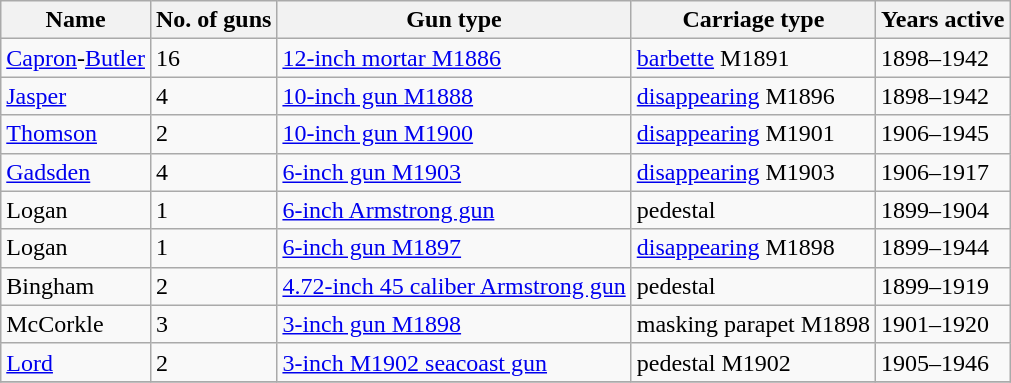<table class="wikitable">
<tr>
<th>Name</th>
<th>No. of guns</th>
<th>Gun type</th>
<th>Carriage type</th>
<th>Years active</th>
</tr>
<tr>
<td><a href='#'>Capron</a>-<a href='#'>Butler</a></td>
<td>16</td>
<td><a href='#'>12-inch mortar M1886</a></td>
<td><a href='#'>barbette</a> M1891</td>
<td>1898–1942</td>
</tr>
<tr>
<td><a href='#'>Jasper</a></td>
<td>4</td>
<td><a href='#'>10-inch gun M1888</a></td>
<td><a href='#'>disappearing</a> M1896</td>
<td>1898–1942</td>
</tr>
<tr>
<td><a href='#'>Thomson</a></td>
<td>2</td>
<td><a href='#'>10-inch gun M1900</a></td>
<td><a href='#'>disappearing</a> M1901</td>
<td>1906–1945</td>
</tr>
<tr>
<td><a href='#'>Gadsden</a></td>
<td>4</td>
<td><a href='#'>6-inch gun M1903</a></td>
<td><a href='#'>disappearing</a> M1903</td>
<td>1906–1917</td>
</tr>
<tr>
<td>Logan</td>
<td>1</td>
<td><a href='#'>6-inch Armstrong gun</a></td>
<td>pedestal</td>
<td>1899–1904</td>
</tr>
<tr>
<td>Logan</td>
<td>1</td>
<td><a href='#'>6-inch gun M1897</a></td>
<td><a href='#'>disappearing</a> M1898</td>
<td>1899–1944</td>
</tr>
<tr>
<td>Bingham</td>
<td>2</td>
<td><a href='#'>4.72-inch 45 caliber Armstrong gun</a></td>
<td>pedestal</td>
<td>1899–1919</td>
</tr>
<tr>
<td>McCorkle</td>
<td>3</td>
<td><a href='#'>3-inch gun M1898</a></td>
<td>masking parapet M1898</td>
<td>1901–1920</td>
</tr>
<tr>
<td><a href='#'>Lord</a></td>
<td>2</td>
<td><a href='#'>3-inch M1902 seacoast gun</a></td>
<td>pedestal M1902</td>
<td>1905–1946</td>
</tr>
<tr>
</tr>
</table>
